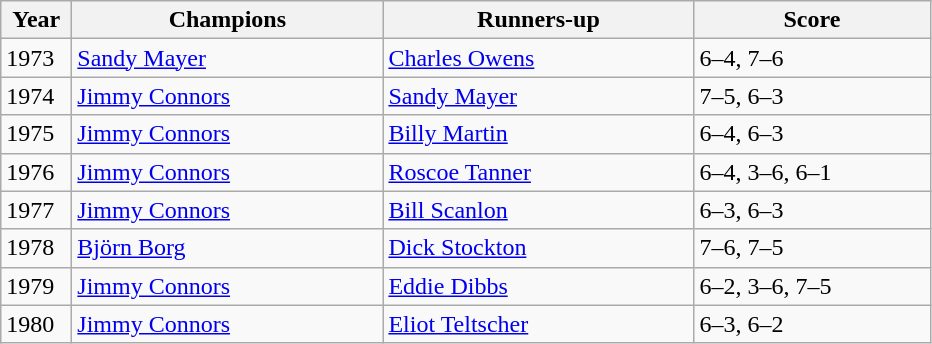<table class="wikitable">
<tr>
<th style="width:40px">Year</th>
<th style="width:200px">Champions</th>
<th style="width:200px">Runners-up</th>
<th style="width:150px" class="unsortable">Score</th>
</tr>
<tr>
<td>1973</td>
<td> <a href='#'>Sandy Mayer</a></td>
<td> <a href='#'>Charles Owens</a></td>
<td>6–4, 7–6</td>
</tr>
<tr>
<td>1974</td>
<td> <a href='#'>Jimmy Connors</a></td>
<td> <a href='#'>Sandy Mayer</a></td>
<td>7–5, 6–3</td>
</tr>
<tr>
<td>1975</td>
<td> <a href='#'>Jimmy Connors</a></td>
<td> <a href='#'>Billy Martin</a></td>
<td>6–4, 6–3</td>
</tr>
<tr>
<td>1976</td>
<td> <a href='#'>Jimmy Connors</a></td>
<td> <a href='#'>Roscoe Tanner</a></td>
<td>6–4, 3–6, 6–1</td>
</tr>
<tr>
<td>1977</td>
<td> <a href='#'>Jimmy Connors</a></td>
<td> <a href='#'>Bill Scanlon</a></td>
<td>6–3, 6–3</td>
</tr>
<tr>
<td>1978</td>
<td> <a href='#'>Björn Borg</a></td>
<td> <a href='#'>Dick Stockton</a></td>
<td>7–6, 7–5</td>
</tr>
<tr>
<td>1979</td>
<td> <a href='#'>Jimmy Connors</a></td>
<td> <a href='#'>Eddie Dibbs</a></td>
<td>6–2, 3–6, 7–5</td>
</tr>
<tr>
<td>1980</td>
<td> <a href='#'>Jimmy Connors</a></td>
<td> <a href='#'>Eliot Teltscher</a></td>
<td>6–3, 6–2</td>
</tr>
</table>
